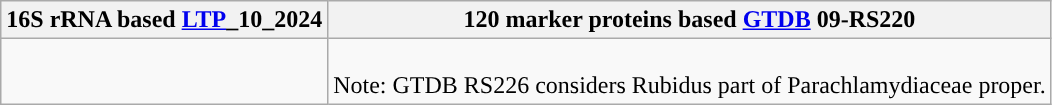<table class="wikitable">
<tr>
<th colspan=1>16S rRNA based <a href='#'>LTP</a>_10_2024</th>
<th colspan=1>120 marker proteins based <a href='#'>GTDB</a> 09-RS220</th>
</tr>
<tr>
<td style="vertical-align:top"><br></td>
<td><br>
Note: GTDB RS226 considers Rubidus part of Parachlamydiaceae proper.</td>
</tr>
</table>
